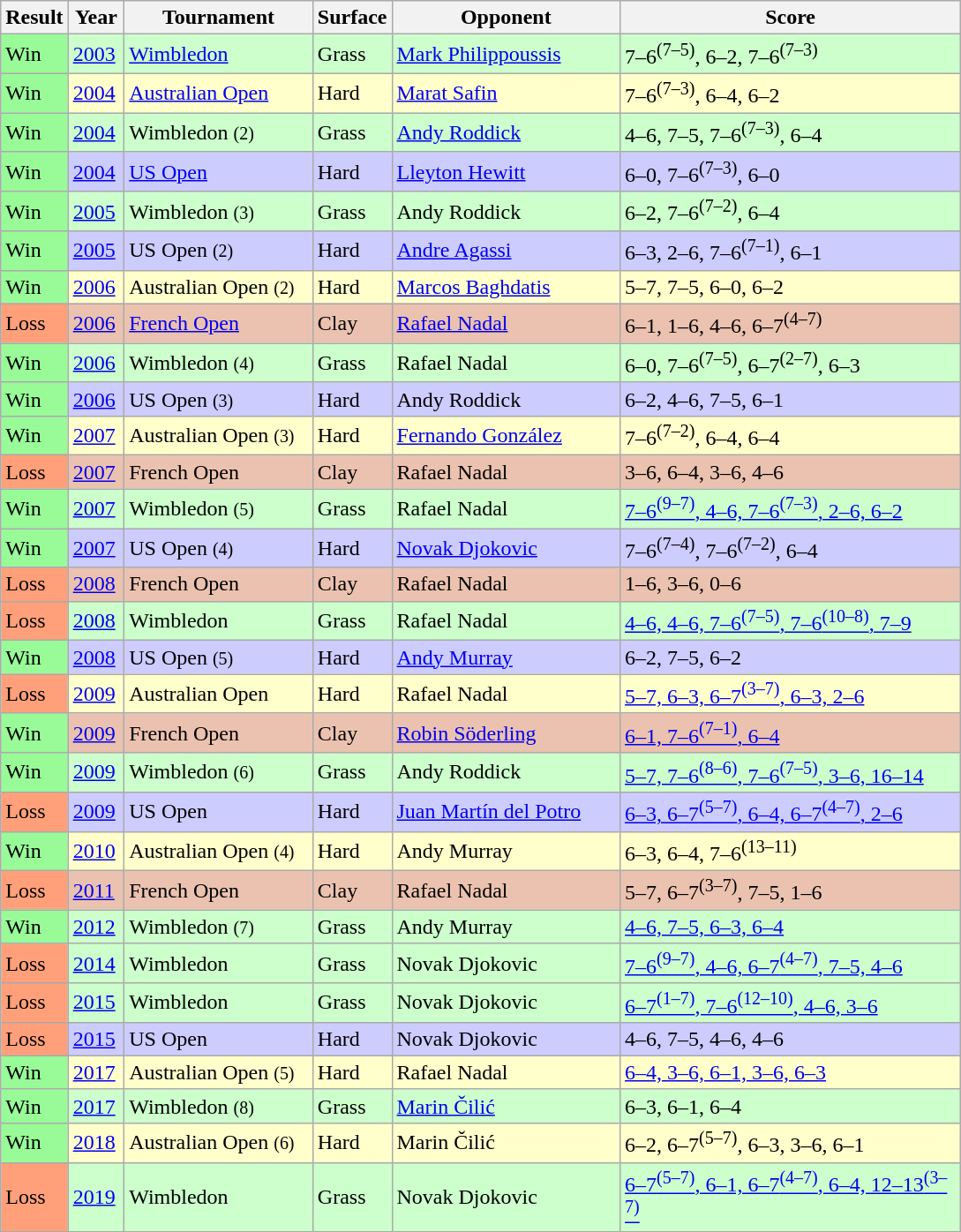<table class="sortable wikitable">
<tr>
<th style="width:30px">Result</th>
<th style="width:35px">Year</th>
<th style="width:135px">Tournament</th>
<th style="width:50px">Surface</th>
<th style="width:165px">Opponent</th>
<th style="width:250px" class="unsortable">Score</th>
</tr>
<tr style="background:#cfc;">
<td style="background:#98fb98;">Win</td>
<td><a href='#'>2003</a></td>
<td><a href='#'>Wimbledon</a></td>
<td>Grass</td>
<td> <a href='#'>Mark Philippoussis</a></td>
<td>7–6<sup>(7–5)</sup>, 6–2, 7–6<sup>(7–3)</sup></td>
</tr>
<tr style="background:#ffc;">
<td style="background:#98fb98;">Win</td>
<td><a href='#'>2004</a></td>
<td><a href='#'>Australian Open</a></td>
<td>Hard</td>
<td> <a href='#'>Marat Safin</a></td>
<td>7–6<sup>(7–3)</sup>, 6–4, 6–2</td>
</tr>
<tr style="background:#cfc;">
<td style="background:#98fb98;">Win</td>
<td><a href='#'>2004</a></td>
<td>Wimbledon <small>(2)</small></td>
<td>Grass</td>
<td> <a href='#'>Andy Roddick</a></td>
<td>4–6, 7–5, 7–6<sup>(7–3)</sup>, 6–4</td>
</tr>
<tr style="background:#ccf;">
<td style="background:#98fb98;">Win</td>
<td><a href='#'>2004</a></td>
<td><a href='#'>US Open</a></td>
<td>Hard</td>
<td> <a href='#'>Lleyton Hewitt</a></td>
<td>6–0, 7–6<sup>(7–3)</sup>, 6–0</td>
</tr>
<tr style="background:#cfc;">
<td style="background:#98fb98;">Win</td>
<td><a href='#'>2005</a></td>
<td>Wimbledon <small>(3)</small></td>
<td>Grass</td>
<td> Andy Roddick</td>
<td>6–2, 7–6<sup>(7–2)</sup>, 6–4</td>
</tr>
<tr style="background:#ccf;">
<td style="background:#98fb98;">Win</td>
<td><a href='#'>2005</a></td>
<td>US Open <small>(2)</small></td>
<td>Hard</td>
<td> <a href='#'>Andre Agassi</a></td>
<td>6–3, 2–6, 7–6<sup>(7–1)</sup>, 6–1</td>
</tr>
<tr style="background:#ffc;">
<td style="background:#98fb98;">Win</td>
<td><a href='#'>2006</a></td>
<td>Australian Open <small>(2)</small></td>
<td>Hard</td>
<td> <a href='#'>Marcos Baghdatis</a></td>
<td>5–7, 7–5, 6–0, 6–2</td>
</tr>
<tr style="background:#ebc2af;">
<td style="background:#ffa07a;">Loss</td>
<td><a href='#'>2006</a></td>
<td><a href='#'>French Open</a></td>
<td>Clay</td>
<td> <a href='#'>Rafael Nadal</a></td>
<td>6–1, 1–6, 4–6, 6–7<sup>(4–7)</sup></td>
</tr>
<tr style="background:#cfc;">
<td style="background:#98fb98;">Win</td>
<td><a href='#'>2006</a></td>
<td>Wimbledon <small>(4)</small></td>
<td>Grass</td>
<td> Rafael Nadal</td>
<td>6–0, 7–6<sup>(7–5)</sup>, 6–7<sup>(2–7)</sup>, 6–3</td>
</tr>
<tr style="background:#ccf;">
<td style="background:#98fb98;">Win</td>
<td><a href='#'>2006</a></td>
<td>US Open <small>(3)</small></td>
<td>Hard</td>
<td> Andy Roddick</td>
<td>6–2, 4–6, 7–5, 6–1</td>
</tr>
<tr style="background:#ffc;">
<td style="background:#98fb98;">Win</td>
<td><a href='#'>2007</a></td>
<td>Australian Open <small>(3)</small></td>
<td>Hard</td>
<td> <a href='#'>Fernando González</a></td>
<td>7–6<sup>(7–2)</sup>, 6–4, 6–4</td>
</tr>
<tr style="background:#ebc2af;">
<td style="background:#ffa07a;">Loss</td>
<td><a href='#'>2007</a></td>
<td>French Open</td>
<td>Clay</td>
<td> Rafael Nadal</td>
<td>3–6, 6–4, 3–6, 4–6</td>
</tr>
<tr style="background:#cfc;">
<td style="background:#98fb98;">Win</td>
<td><a href='#'>2007</a></td>
<td>Wimbledon <small>(5)</small></td>
<td>Grass</td>
<td> Rafael Nadal</td>
<td><a href='#'>7–6<sup>(9–7)</sup>, 4–6, 7–6<sup>(7–3)</sup>, 2–6, 6–2</a></td>
</tr>
<tr style="background:#ccf;">
<td style="background:#98fb98;">Win</td>
<td><a href='#'>2007</a></td>
<td>US Open <small>(4)</small></td>
<td>Hard</td>
<td> <a href='#'>Novak Djokovic</a></td>
<td>7–6<sup>(7–4)</sup>, 7–6<sup>(7–2)</sup>, 6–4</td>
</tr>
<tr style="background:#ebc2af;">
<td style="background:#ffa07a;">Loss</td>
<td><a href='#'>2008</a></td>
<td>French Open</td>
<td>Clay</td>
<td> Rafael Nadal</td>
<td>1–6, 3–6, 0–6</td>
</tr>
<tr style="background:#cfc;">
<td style="background:#ffa07a;">Loss</td>
<td><a href='#'>2008</a></td>
<td>Wimbledon</td>
<td>Grass</td>
<td> Rafael Nadal</td>
<td><a href='#'>4–6, 4–6, 7–6<sup>(7–5)</sup>, 7–6<sup>(10–8)</sup>, 7–9</a></td>
</tr>
<tr style="background:#ccf;">
<td style="background:#98fb98;">Win</td>
<td><a href='#'>2008</a></td>
<td>US Open <small>(5)</small></td>
<td>Hard</td>
<td> <a href='#'>Andy Murray</a></td>
<td>6–2, 7–5, 6–2</td>
</tr>
<tr style="background:#ffc;">
<td style="background:#ffa07a;">Loss</td>
<td><a href='#'>2009</a></td>
<td>Australian Open</td>
<td>Hard</td>
<td> Rafael Nadal</td>
<td><a href='#'>5–7, 6–3, 6–7<sup>(3–7)</sup>, 6–3, 2–6</a></td>
</tr>
<tr style="background:#ebc2af;">
<td style="background:#98fb98;">Win</td>
<td><a href='#'>2009</a></td>
<td>French Open</td>
<td>Clay</td>
<td> <a href='#'>Robin Söderling</a></td>
<td><a href='#'>6–1, 7–6<sup>(7–1)</sup>, 6–4</a></td>
</tr>
<tr style="background:#cfc;">
<td style="background:#98fb98;">Win</td>
<td><a href='#'>2009</a></td>
<td>Wimbledon <small>(6)</small></td>
<td>Grass</td>
<td> Andy Roddick</td>
<td><a href='#'>5–7, 7–6<sup>(8–6)</sup>, 7–6<sup>(7–5)</sup>, 3–6, 16–14</a></td>
</tr>
<tr style="background:#ccf;">
<td style="background:#ffa07a;">Loss</td>
<td><a href='#'>2009</a></td>
<td>US Open</td>
<td>Hard</td>
<td> <a href='#'>Juan Martín del Potro</a></td>
<td><a href='#'>6–3, 6–7<sup>(5–7)</sup>, 6–4, 6–7<sup>(4–7)</sup>, 2–6</a></td>
</tr>
<tr style="background:#ffc;">
<td style="background:#98fb98;">Win</td>
<td><a href='#'>2010</a></td>
<td>Australian Open <small>(4)</small></td>
<td>Hard</td>
<td> Andy Murray</td>
<td>6–3, 6–4, 7–6<sup>(13–11)</sup></td>
</tr>
<tr style="background:#ebc2af;">
<td style="background:#ffa07a;">Loss</td>
<td><a href='#'>2011</a></td>
<td>French Open</td>
<td>Clay</td>
<td> Rafael Nadal</td>
<td>5–7, 6–7<sup>(3–7)</sup>, 7–5, 1–6</td>
</tr>
<tr style="background:#cfc;">
<td style="background:#98fb98;">Win</td>
<td><a href='#'>2012</a></td>
<td>Wimbledon <small>(7)</small></td>
<td>Grass</td>
<td> Andy Murray</td>
<td><a href='#'>4–6, 7–5, 6–3, 6–4</a></td>
</tr>
<tr style="background:#cfc;">
<td style="background:#ffa07a;">Loss</td>
<td><a href='#'>2014</a></td>
<td>Wimbledon</td>
<td>Grass</td>
<td> Novak Djokovic</td>
<td><a href='#'>7–6<sup>(9–7)</sup>, 4–6, 6–7<sup>(4–7)</sup>, 7–5, 4–6</a></td>
</tr>
<tr style="background:#cfc;">
<td style="background:#ffa07a;">Loss</td>
<td><a href='#'>2015</a></td>
<td>Wimbledon</td>
<td>Grass</td>
<td> Novak Djokovic</td>
<td><a href='#'>6–7<sup>(1–7)</sup>, 7–6<sup>(12–10)</sup>, 4–6, 3–6</a></td>
</tr>
<tr style="background:#ccf;">
<td style="background:#ffa07a;">Loss</td>
<td><a href='#'>2015</a></td>
<td>US Open</td>
<td>Hard</td>
<td> Novak Djokovic</td>
<td>4–6, 7–5, 4–6, 4–6</td>
</tr>
<tr style="background:#ffc;">
<td style="background:#98fb98;">Win</td>
<td><a href='#'>2017</a></td>
<td>Australian Open <small>(5)</small></td>
<td>Hard</td>
<td> Rafael Nadal</td>
<td><a href='#'>6–4, 3–6, 6–1, 3–6, 6–3</a></td>
</tr>
<tr style="background:#cfc;">
<td style="background:#98fb98;">Win</td>
<td><a href='#'>2017</a></td>
<td>Wimbledon <small>(8)</small></td>
<td>Grass</td>
<td> <a href='#'>Marin Čilić</a></td>
<td>6–3, 6–1, 6–4</td>
</tr>
<tr style="background:#ffc;">
<td style="background:#98fb98;">Win</td>
<td><a href='#'>2018</a></td>
<td>Australian Open <small>(6)</small></td>
<td>Hard</td>
<td> Marin Čilić</td>
<td>6–2, 6–7<sup>(5–7)</sup>, 6–3, 3–6, 6–1</td>
</tr>
<tr style="background:#cfc;">
<td style="background:#ffa07a;">Loss</td>
<td><a href='#'>2019</a></td>
<td>Wimbledon</td>
<td>Grass</td>
<td> Novak Djokovic</td>
<td><a href='#'>6–7<sup>(5–7)</sup>, 6–1, 6–7<sup>(4–7)</sup>, 6–4, 12–13<sup>(3–7)</sup></a></td>
</tr>
</table>
